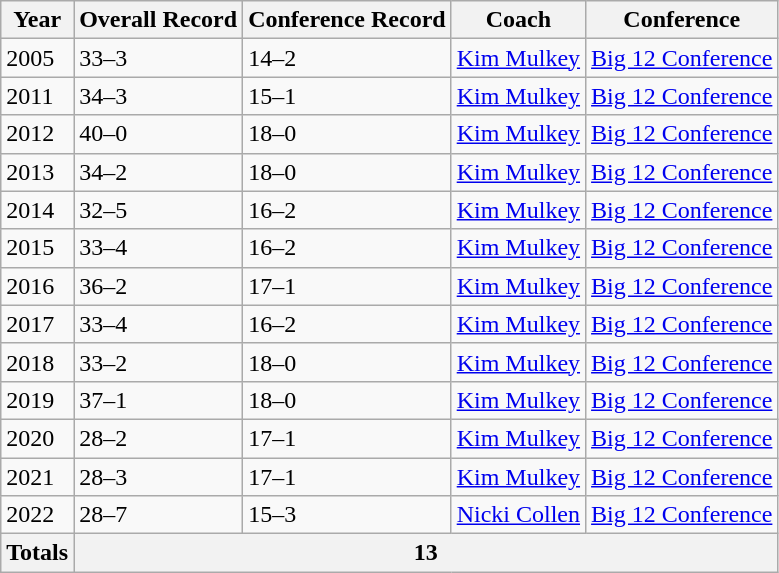<table class="wikitable">
<tr>
<th>Year</th>
<th>Overall Record</th>
<th>Conference Record</th>
<th>Coach</th>
<th>Conference</th>
</tr>
<tr>
<td>2005</td>
<td>33–3</td>
<td>14–2</td>
<td><a href='#'>Kim Mulkey</a></td>
<td><a href='#'>Big 12 Conference</a></td>
</tr>
<tr>
<td>2011</td>
<td>34–3</td>
<td>15–1</td>
<td><a href='#'>Kim Mulkey</a></td>
<td><a href='#'>Big 12 Conference</a></td>
</tr>
<tr>
<td>2012</td>
<td>40–0</td>
<td>18–0</td>
<td><a href='#'>Kim Mulkey</a></td>
<td><a href='#'>Big 12 Conference</a></td>
</tr>
<tr>
<td>2013</td>
<td>34–2</td>
<td>18–0</td>
<td><a href='#'>Kim Mulkey</a></td>
<td><a href='#'>Big 12 Conference</a></td>
</tr>
<tr>
<td>2014</td>
<td>32–5</td>
<td>16–2</td>
<td><a href='#'>Kim Mulkey</a></td>
<td><a href='#'>Big 12 Conference</a></td>
</tr>
<tr>
<td>2015</td>
<td>33–4</td>
<td>16–2</td>
<td><a href='#'>Kim Mulkey</a></td>
<td><a href='#'>Big 12 Conference</a></td>
</tr>
<tr>
<td>2016</td>
<td>36–2</td>
<td>17–1</td>
<td><a href='#'>Kim Mulkey</a></td>
<td><a href='#'>Big 12 Conference</a></td>
</tr>
<tr>
<td>2017</td>
<td>33–4</td>
<td>16–2</td>
<td><a href='#'>Kim Mulkey</a></td>
<td><a href='#'>Big 12 Conference</a></td>
</tr>
<tr>
<td>2018</td>
<td>33–2</td>
<td>18–0</td>
<td><a href='#'>Kim Mulkey</a></td>
<td><a href='#'>Big 12 Conference</a></td>
</tr>
<tr>
<td>2019</td>
<td>37–1</td>
<td>18–0</td>
<td><a href='#'>Kim Mulkey</a></td>
<td><a href='#'>Big 12 Conference</a></td>
</tr>
<tr>
<td>2020</td>
<td>28–2</td>
<td>17–1</td>
<td><a href='#'>Kim Mulkey</a></td>
<td><a href='#'>Big 12 Conference</a></td>
</tr>
<tr>
<td>2021</td>
<td>28–3</td>
<td>17–1</td>
<td><a href='#'>Kim Mulkey</a></td>
<td><a href='#'>Big 12 Conference</a></td>
</tr>
<tr>
<td>2022</td>
<td>28–7</td>
<td>15–3</td>
<td><a href='#'>Nicki Collen</a></td>
<td><a href='#'>Big 12 Conference</a></td>
</tr>
<tr align="center">
<th>Totals</th>
<th colspan=4>13</th>
</tr>
</table>
